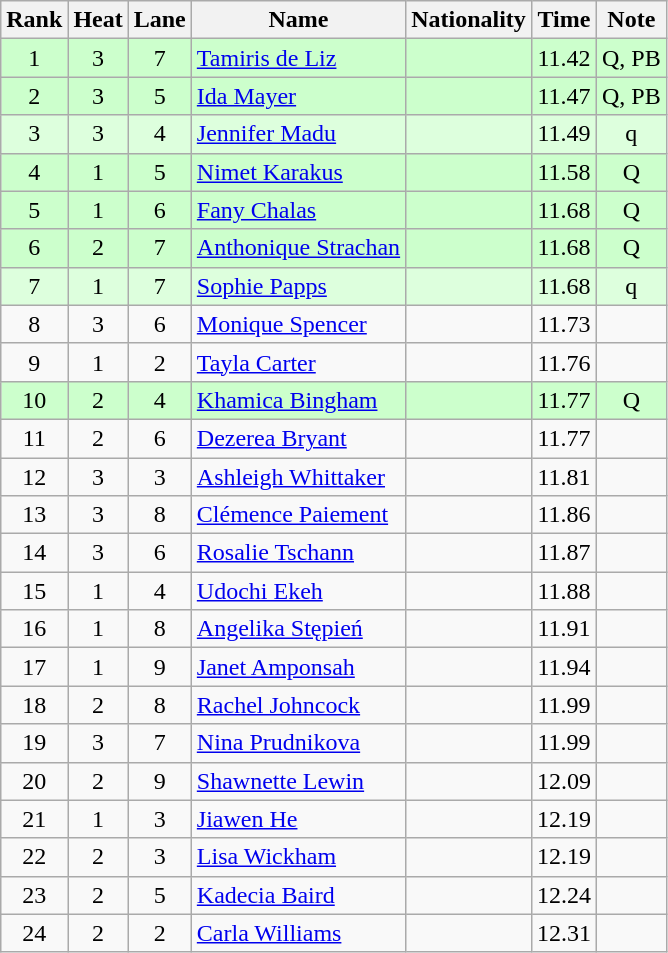<table class="wikitable sortable" style="text-align:center">
<tr>
<th>Rank</th>
<th>Heat</th>
<th>Lane</th>
<th>Name</th>
<th>Nationality</th>
<th>Time</th>
<th>Note</th>
</tr>
<tr bgcolor=ccffcc>
<td>1</td>
<td>3</td>
<td>7</td>
<td align=left><a href='#'>Tamiris de Liz</a></td>
<td align=left></td>
<td>11.42</td>
<td>Q, PB</td>
</tr>
<tr bgcolor=ccffcc>
<td>2</td>
<td>3</td>
<td>5</td>
<td align=left><a href='#'>Ida Mayer</a></td>
<td align=left></td>
<td>11.47</td>
<td>Q, PB</td>
</tr>
<tr bgcolor=ddffdd>
<td>3</td>
<td>3</td>
<td>4</td>
<td align=left><a href='#'>Jennifer Madu</a></td>
<td align=left></td>
<td>11.49</td>
<td>q</td>
</tr>
<tr bgcolor=ccffcc>
<td>4</td>
<td>1</td>
<td>5</td>
<td align=left><a href='#'>Nimet Karakus</a></td>
<td align=left></td>
<td>11.58</td>
<td>Q</td>
</tr>
<tr bgcolor=ccffcc>
<td>5</td>
<td>1</td>
<td>6</td>
<td align=left><a href='#'>Fany Chalas</a></td>
<td align=left></td>
<td>11.68</td>
<td>Q</td>
</tr>
<tr bgcolor=ccffcc>
<td>6</td>
<td>2</td>
<td>7</td>
<td align=left><a href='#'>Anthonique Strachan</a></td>
<td align=left></td>
<td>11.68</td>
<td>Q</td>
</tr>
<tr bgcolor=ddffdd>
<td>7</td>
<td>1</td>
<td>7</td>
<td align=left><a href='#'>Sophie Papps</a></td>
<td align=left></td>
<td>11.68</td>
<td>q</td>
</tr>
<tr>
<td>8</td>
<td>3</td>
<td>6</td>
<td align=left><a href='#'>Monique Spencer</a></td>
<td align=left></td>
<td>11.73</td>
<td></td>
</tr>
<tr>
<td>9</td>
<td>1</td>
<td>2</td>
<td align=left><a href='#'>Tayla Carter</a></td>
<td align=left></td>
<td>11.76</td>
<td></td>
</tr>
<tr bgcolor=ccffcc>
<td>10</td>
<td>2</td>
<td>4</td>
<td align=left><a href='#'>Khamica Bingham</a></td>
<td align=left></td>
<td>11.77</td>
<td>Q</td>
</tr>
<tr>
<td>11</td>
<td>2</td>
<td>6</td>
<td align=left><a href='#'>Dezerea Bryant</a></td>
<td align=left></td>
<td>11.77</td>
<td></td>
</tr>
<tr>
<td>12</td>
<td>3</td>
<td>3</td>
<td align=left><a href='#'>Ashleigh Whittaker</a></td>
<td align=left></td>
<td>11.81</td>
<td></td>
</tr>
<tr>
<td>13</td>
<td>3</td>
<td>8</td>
<td align=left><a href='#'>Clémence Paiement</a></td>
<td align=left></td>
<td>11.86</td>
<td></td>
</tr>
<tr>
<td>14</td>
<td>3</td>
<td>6</td>
<td align=left><a href='#'>Rosalie Tschann</a></td>
<td align=left></td>
<td>11.87</td>
<td></td>
</tr>
<tr>
<td>15</td>
<td>1</td>
<td>4</td>
<td align=left><a href='#'>Udochi Ekeh</a></td>
<td align=left></td>
<td>11.88</td>
<td></td>
</tr>
<tr>
<td>16</td>
<td>1</td>
<td>8</td>
<td align=left><a href='#'>Angelika Stępień</a></td>
<td align=left></td>
<td>11.91</td>
<td></td>
</tr>
<tr>
<td>17</td>
<td>1</td>
<td>9</td>
<td align=left><a href='#'>Janet Amponsah</a></td>
<td align=left></td>
<td>11.94</td>
<td></td>
</tr>
<tr>
<td>18</td>
<td>2</td>
<td>8</td>
<td align=left><a href='#'>Rachel Johncock</a></td>
<td align=left></td>
<td>11.99</td>
<td></td>
</tr>
<tr>
<td>19</td>
<td>3</td>
<td>7</td>
<td align=left><a href='#'>Nina Prudnikova</a></td>
<td align=left></td>
<td>11.99</td>
<td></td>
</tr>
<tr>
<td>20</td>
<td>2</td>
<td>9</td>
<td align=left><a href='#'>Shawnette Lewin</a></td>
<td align=left></td>
<td>12.09</td>
<td></td>
</tr>
<tr>
<td>21</td>
<td>1</td>
<td>3</td>
<td align=left><a href='#'>Jiawen He</a></td>
<td align=left></td>
<td>12.19</td>
<td></td>
</tr>
<tr>
<td>22</td>
<td>2</td>
<td>3</td>
<td align=left><a href='#'>Lisa Wickham</a></td>
<td align=left></td>
<td>12.19</td>
<td></td>
</tr>
<tr>
<td>23</td>
<td>2</td>
<td>5</td>
<td align=left><a href='#'>Kadecia Baird</a></td>
<td align=left></td>
<td>12.24</td>
<td></td>
</tr>
<tr>
<td>24</td>
<td>2</td>
<td>2</td>
<td align=left><a href='#'>Carla Williams</a></td>
<td align=left></td>
<td>12.31</td>
<td></td>
</tr>
</table>
